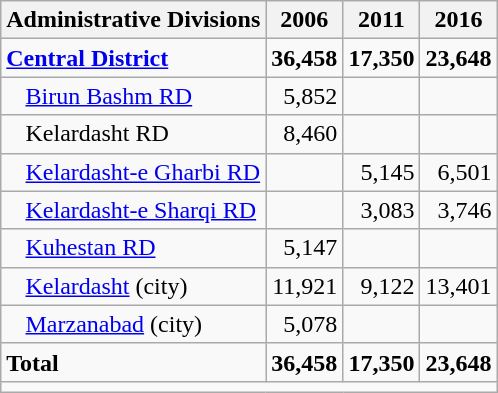<table class="wikitable">
<tr>
<th>Administrative Divisions</th>
<th>2006</th>
<th>2011</th>
<th>2016</th>
</tr>
<tr>
<td><strong><a href='#'>Central District</a></strong></td>
<td style="text-align: right;"><strong>36,458</strong></td>
<td style="text-align: right;"><strong>17,350</strong></td>
<td style="text-align: right;"><strong>23,648</strong></td>
</tr>
<tr>
<td style="padding-left: 1em;"><a href='#'>Birun Bashm RD</a></td>
<td style="text-align: right;">5,852</td>
<td style="text-align: right;"></td>
<td style="text-align: right;"></td>
</tr>
<tr>
<td style="padding-left: 1em;">Kelardasht RD</td>
<td style="text-align: right;">8,460</td>
<td style="text-align: right;"></td>
<td style="text-align: right;"></td>
</tr>
<tr>
<td style="padding-left: 1em;"><a href='#'>Kelardasht-e Gharbi RD</a></td>
<td style="text-align: right;"></td>
<td style="text-align: right;">5,145</td>
<td style="text-align: right;">6,501</td>
</tr>
<tr>
<td style="padding-left: 1em;"><a href='#'>Kelardasht-e Sharqi RD</a></td>
<td style="text-align: right;"></td>
<td style="text-align: right;">3,083</td>
<td style="text-align: right;">3,746</td>
</tr>
<tr>
<td style="padding-left: 1em;"><a href='#'>Kuhestan RD</a></td>
<td style="text-align: right;">5,147</td>
<td style="text-align: right;"></td>
<td style="text-align: right;"></td>
</tr>
<tr>
<td style="padding-left: 1em;"><a href='#'>Kelardasht</a> (city)</td>
<td style="text-align: right;">11,921</td>
<td style="text-align: right;">9,122</td>
<td style="text-align: right;">13,401</td>
</tr>
<tr>
<td style="padding-left: 1em;"><a href='#'>Marzanabad</a> (city)</td>
<td style="text-align: right;">5,078</td>
<td style="text-align: right;"></td>
<td style="text-align: right;"></td>
</tr>
<tr>
<td><strong>Total</strong></td>
<td style="text-align: right;"><strong>36,458</strong></td>
<td style="text-align: right;"><strong>17,350</strong></td>
<td style="text-align: right;"><strong>23,648</strong></td>
</tr>
<tr>
<td colspan=4></td>
</tr>
</table>
